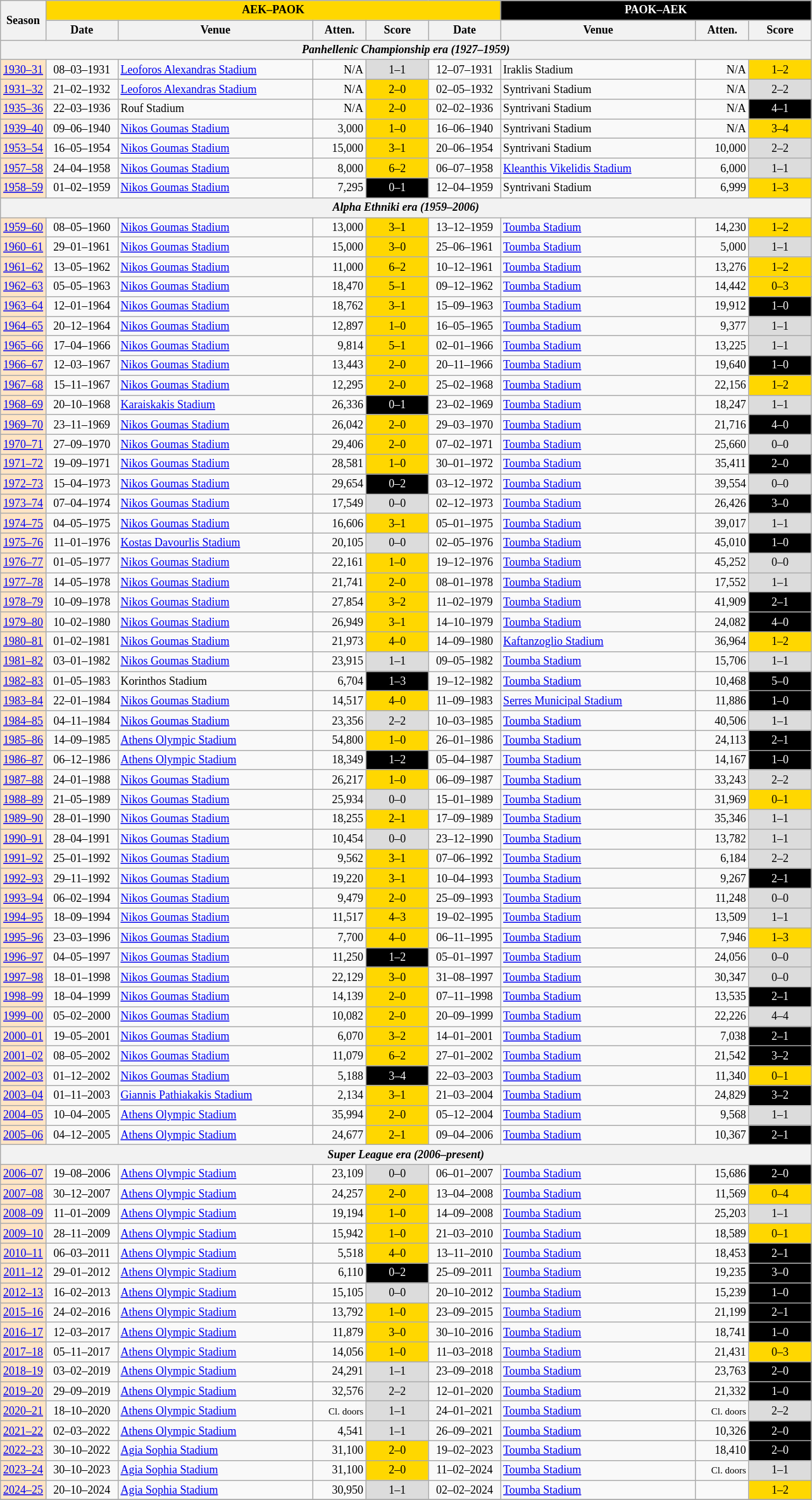<table class="wikitable" style="text-align: center; font-size: 12px">
<tr bgcolor=#f5f5f5>
<th rowspan=2>Season</th>
<th colspan=5 style="color:black; background:#FFD700">AEK–PAOK</th>
<th colspan=5 style="color:white; background:#000000">PAOK–AEK</th>
</tr>
<tr>
<th width="70">Date</th>
<th width="200">Venue</th>
<th width="50">Atten.</th>
<th width="60">Score</th>
<th width="70">Date</th>
<th width="200">Venue</th>
<th width="50">Atten.</th>
<th width="60">Score</th>
</tr>
<tr>
<th colspan=9><em>Panhellenic Championship era (1927–1959)</em></th>
</tr>
<tr>
<td bgcolor=#ffe4c4><a href='#'>1930–31</a></td>
<td>08–03–1931</td>
<td align="left"><a href='#'>Leoforos Alexandras Stadium</a></td>
<td align="right">N/A</td>
<td bgcolor=#dcdcdc>1–1</td>
<td>12–07–1931</td>
<td align="left">Iraklis Stadium</td>
<td align="right">N/A</td>
<td bgcolor=#FFD700>1–2</td>
</tr>
<tr>
<td bgcolor=#ffe4c4><a href='#'>1931–32</a></td>
<td>21–02–1932</td>
<td align="left"><a href='#'>Leoforos Alexandras Stadium</a></td>
<td align="right">N/A</td>
<td bgcolor=#FFD700>2–0</td>
<td>02–05–1932</td>
<td align="left">Syntrivani Stadium</td>
<td align="right">N/A</td>
<td bgcolor=#dcdcdc>2–2</td>
</tr>
<tr>
<td bgcolor=#ffe4c4><a href='#'>1935–36</a></td>
<td>22–03–1936</td>
<td align="left">Rouf Stadium</td>
<td align="right">N/A</td>
<td bgcolor=#FFD700>2–0</td>
<td>02–02–1936</td>
<td align="left">Syntrivani Stadium</td>
<td align="right">N/A</td>
<td style="color:white;background:#000000">4–1</td>
</tr>
<tr>
<td bgcolor=#ffe4c4><a href='#'>1939–40</a></td>
<td>09–06–1940</td>
<td align="left"><a href='#'>Nikos Goumas Stadium</a></td>
<td align="right">3,000</td>
<td bgcolor=#FFD700>1–0</td>
<td>16–06–1940</td>
<td align="left">Syntrivani Stadium</td>
<td align="right">N/A</td>
<td bgcolor=#FFD700>3–4</td>
</tr>
<tr>
<td bgcolor=#ffe4c4><a href='#'>1953–54</a></td>
<td>16–05–1954</td>
<td align="left"><a href='#'>Nikos Goumas Stadium</a></td>
<td align="right">15,000</td>
<td bgcolor=#FFD700>3–1</td>
<td>20–06–1954</td>
<td align="left">Syntrivani Stadium</td>
<td align="right">10,000</td>
<td bgcolor=#dcdcdc>2–2</td>
</tr>
<tr>
<td bgcolor=#ffe4c4><a href='#'>1957–58</a></td>
<td>24–04–1958</td>
<td align="left"><a href='#'>Nikos Goumas Stadium</a></td>
<td align="right">8,000</td>
<td bgcolor=#FFD700>6–2</td>
<td>06–07–1958</td>
<td align="left"><a href='#'>Kleanthis Vikelidis Stadium</a></td>
<td align="right">6,000</td>
<td bgcolor=#dcdcdc>1–1</td>
</tr>
<tr>
<td bgcolor=#ffe4c4><a href='#'>1958–59</a></td>
<td>01–02–1959</td>
<td align="left"><a href='#'>Nikos Goumas Stadium</a></td>
<td align="right">7,295</td>
<td style="color:white;background:#000000">0–1</td>
<td>12–04–1959</td>
<td align="left">Syntrivani Stadium</td>
<td align="right">6,999</td>
<td bgcolor=#FFD700>1–3</td>
</tr>
<tr>
<th colspan=9><em>Alpha Ethniki era (1959–2006)</em></th>
</tr>
<tr>
<td bgcolor=#ffe4c4><a href='#'>1959–60</a></td>
<td>08–05–1960</td>
<td align="left"><a href='#'>Nikos Goumas Stadium</a></td>
<td align="right">13,000</td>
<td bgcolor=#FFD700>3–1</td>
<td>13–12–1959</td>
<td align="left"><a href='#'>Toumba Stadium</a></td>
<td align="right">14,230</td>
<td bgcolor=#FFD700>1–2</td>
</tr>
<tr>
<td bgcolor=#ffe4c4><a href='#'>1960–61</a></td>
<td>29–01–1961</td>
<td align="left"><a href='#'>Nikos Goumas Stadium</a></td>
<td align="right">15,000</td>
<td bgcolor=#FFD700>3–0</td>
<td>25–06–1961</td>
<td align="left"><a href='#'>Toumba Stadium</a></td>
<td align="right">5,000</td>
<td bgcolor=#dcdcdc>1–1</td>
</tr>
<tr>
<td bgcolor=#ffe4c4><a href='#'>1961–62</a></td>
<td>13–05–1962</td>
<td align="left"><a href='#'>Nikos Goumas Stadium</a></td>
<td align="right">11,000</td>
<td bgcolor=#FFD700>6–2</td>
<td>10–12–1961</td>
<td align="left"><a href='#'>Toumba Stadium</a></td>
<td align="right">13,276</td>
<td bgcolor=#FFD700>1–2</td>
</tr>
<tr>
<td bgcolor=#ffe4c4><a href='#'>1962–63</a></td>
<td>05–05–1963</td>
<td align="left"><a href='#'>Nikos Goumas Stadium</a></td>
<td align="right">18,470</td>
<td bgcolor=#FFD700>5–1</td>
<td>09–12–1962</td>
<td align="left"><a href='#'>Toumba Stadium</a></td>
<td align="right">14,442</td>
<td bgcolor=#FFD700>0–3</td>
</tr>
<tr>
<td bgcolor=#ffe4c4><a href='#'>1963–64</a></td>
<td>12–01–1964</td>
<td align="left"><a href='#'>Nikos Goumas Stadium</a></td>
<td align="right">18,762</td>
<td bgcolor=#FFD700>3–1</td>
<td>15–09–1963</td>
<td align="left"><a href='#'>Toumba Stadium</a></td>
<td align="right">19,912</td>
<td style="color:white;background:#000000">1–0</td>
</tr>
<tr>
<td bgcolor=#ffe4c4><a href='#'>1964–65</a></td>
<td>20–12–1964</td>
<td align="left"><a href='#'>Nikos Goumas Stadium</a></td>
<td align="right">12,897</td>
<td bgcolor=#FFD700>1–0</td>
<td>16–05–1965</td>
<td align="left"><a href='#'>Toumba Stadium</a></td>
<td align="right">9,377</td>
<td bgcolor=#dcdcdc>1–1</td>
</tr>
<tr>
<td bgcolor=#ffe4c4><a href='#'>1965–66</a></td>
<td>17–04–1966</td>
<td align="left"><a href='#'>Nikos Goumas Stadium</a></td>
<td align="right">9,814</td>
<td bgcolor=#FFD700>5–1</td>
<td>02–01–1966</td>
<td align="left"><a href='#'>Toumba Stadium</a></td>
<td align="right">13,225</td>
<td bgcolor=#dcdcdc>1–1</td>
</tr>
<tr>
<td bgcolor=#ffe4c4><a href='#'>1966–67</a></td>
<td>12–03–1967</td>
<td align="left"><a href='#'>Nikos Goumas Stadium</a></td>
<td align="right">13,443</td>
<td bgcolor=#FFD700>2–0</td>
<td>20–11–1966</td>
<td align="left"><a href='#'>Toumba Stadium</a></td>
<td align="right">19,640</td>
<td style="color:white;background:#000000">1–0</td>
</tr>
<tr>
<td bgcolor=#ffe4c4><a href='#'>1967–68</a></td>
<td>15–11–1967</td>
<td align="left"><a href='#'>Nikos Goumas Stadium</a></td>
<td align="right">12,295</td>
<td bgcolor=#FFD700>2–0</td>
<td>25–02–1968</td>
<td align="left"><a href='#'>Toumba Stadium</a></td>
<td align="right">22,156</td>
<td bgcolor=#FFD700>1–2</td>
</tr>
<tr>
<td bgcolor=#ffe4c4><a href='#'>1968–69</a></td>
<td>20–10–1968</td>
<td align="left"><a href='#'>Karaiskakis Stadium</a></td>
<td align="right">26,336</td>
<td style="color:white;background:#000000">0–1</td>
<td>23–02–1969</td>
<td align="left"><a href='#'>Toumba Stadium</a></td>
<td align="right">18,247</td>
<td bgcolor=#dcdcdc>1–1</td>
</tr>
<tr>
<td bgcolor=#ffe4c4><a href='#'>1969–70</a></td>
<td>23–11–1969</td>
<td align="left"><a href='#'>Nikos Goumas Stadium</a></td>
<td align="right">26,042</td>
<td bgcolor=#FFD700>2–0</td>
<td>29–03–1970</td>
<td align="left"><a href='#'>Toumba Stadium</a></td>
<td align="right">21,716</td>
<td style="color:white;background:#000000">4–0</td>
</tr>
<tr>
<td bgcolor=#ffe4c4><a href='#'>1970–71</a></td>
<td>27–09–1970</td>
<td align="left"><a href='#'>Nikos Goumas Stadium</a></td>
<td align="right">29,406</td>
<td bgcolor=#FFD700>2–0</td>
<td>07–02–1971</td>
<td align="left"><a href='#'>Toumba Stadium</a></td>
<td align="right">25,660</td>
<td bgcolor=#dcdcdc>0–0</td>
</tr>
<tr>
<td bgcolor=#ffe4c4><a href='#'>1971–72</a></td>
<td>19–09–1971</td>
<td align="left"><a href='#'>Nikos Goumas Stadium</a></td>
<td align="right">28,581</td>
<td bgcolor=#FFD700>1–0</td>
<td>30–01–1972</td>
<td align="left"><a href='#'>Toumba Stadium</a></td>
<td align="right">35,411</td>
<td style="color:white;background:#000000">2–0</td>
</tr>
<tr>
<td bgcolor=#ffe4c4><a href='#'>1972–73</a></td>
<td>15–04–1973</td>
<td align="left"><a href='#'>Nikos Goumas Stadium</a></td>
<td align="right">29,654</td>
<td style="color:white;background:#000000">0–2</td>
<td>03–12–1972</td>
<td align="left"><a href='#'>Toumba Stadium</a></td>
<td align="right">39,554</td>
<td bgcolor=#dcdcdc>0–0</td>
</tr>
<tr>
<td bgcolor=#ffe4c4><a href='#'>1973–74</a></td>
<td>07–04–1974</td>
<td align="left"><a href='#'>Nikos Goumas Stadium</a></td>
<td align="right">17,549</td>
<td bgcolor=#dcdcdc>0–0</td>
<td>02–12–1973</td>
<td align="left"><a href='#'>Toumba Stadium</a></td>
<td align="right">26,426</td>
<td style="color:white;background:#000000">3–0</td>
</tr>
<tr>
<td bgcolor=#ffe4c4><a href='#'>1974–75</a></td>
<td>04–05–1975</td>
<td align="left"><a href='#'>Nikos Goumas Stadium</a></td>
<td align="right">16,606</td>
<td bgcolor=#FFD700>3–1</td>
<td>05–01–1975</td>
<td align="left"><a href='#'>Toumba Stadium</a></td>
<td align="right">39,017</td>
<td bgcolor=#dcdcdc>1–1</td>
</tr>
<tr>
<td bgcolor=#ffe4c4><a href='#'>1975–76</a></td>
<td>11–01–1976</td>
<td align="left"><a href='#'>Kostas Davourlis Stadium</a></td>
<td align="right">20,105</td>
<td bgcolor=#dcdcdc>0–0</td>
<td>02–05–1976</td>
<td align="left"><a href='#'>Toumba Stadium</a></td>
<td align="right">45,010</td>
<td style="color:white;background:#000000">1–0</td>
</tr>
<tr>
<td bgcolor=#ffe4c4><a href='#'>1976–77</a></td>
<td>01–05–1977</td>
<td align="left"><a href='#'>Nikos Goumas Stadium</a></td>
<td align="right">22,161</td>
<td bgcolor=#FFD700>1–0</td>
<td>19–12–1976</td>
<td align="left"><a href='#'>Toumba Stadium</a></td>
<td align="right">45,252</td>
<td bgcolor=#dcdcdc>0–0</td>
</tr>
<tr>
<td bgcolor=#ffe4c4><a href='#'>1977–78</a></td>
<td>14–05–1978</td>
<td align="left"><a href='#'>Nikos Goumas Stadium</a></td>
<td align="right">21,741</td>
<td bgcolor=#FFD700>2–0</td>
<td>08–01–1978</td>
<td align="left"><a href='#'>Toumba Stadium</a></td>
<td align="right">17,552</td>
<td bgcolor=#dcdcdc>1–1</td>
</tr>
<tr>
<td bgcolor=#ffe4c4><a href='#'>1978–79</a></td>
<td>10–09–1978</td>
<td align="left"><a href='#'>Nikos Goumas Stadium</a></td>
<td align="right">27,854</td>
<td bgcolor=#FFD700>3–2</td>
<td>11–02–1979</td>
<td align="left"><a href='#'>Toumba Stadium</a></td>
<td align="right">41,909</td>
<td style="color:white;background:#000000">2–1</td>
</tr>
<tr>
<td bgcolor=#ffe4c4><a href='#'>1979–80</a></td>
<td>10–02–1980</td>
<td align="left"><a href='#'>Nikos Goumas Stadium</a></td>
<td align="right">26,949</td>
<td bgcolor=#FFD700>3–1</td>
<td>14–10–1979</td>
<td align="left"><a href='#'>Toumba Stadium</a></td>
<td align="right">24,082</td>
<td style="color:white;background:#000000">4–0</td>
</tr>
<tr>
<td bgcolor=#ffe4c4><a href='#'>1980–81</a></td>
<td>01–02–1981</td>
<td align="left"><a href='#'>Nikos Goumas Stadium</a></td>
<td align="right">21,973</td>
<td bgcolor=#FFD700>4–0</td>
<td>14–09–1980</td>
<td align="left"><a href='#'>Kaftanzoglio Stadium</a></td>
<td align="right">36,964</td>
<td bgcolor=#FFD700>1–2</td>
</tr>
<tr>
<td bgcolor=#ffe4c4><a href='#'>1981–82</a></td>
<td>03–01–1982</td>
<td align="left"><a href='#'>Nikos Goumas Stadium</a></td>
<td align="right">23,915</td>
<td bgcolor=#dcdcdc>1–1</td>
<td>09–05–1982</td>
<td align="left"><a href='#'>Toumba Stadium</a></td>
<td align="right">15,706</td>
<td bgcolor=#dcdcdc>1–1</td>
</tr>
<tr>
<td bgcolor=#ffe4c4><a href='#'>1982–83</a></td>
<td>01–05–1983</td>
<td align="left">Korinthos Stadium</td>
<td align="right">6,704</td>
<td style="color:white;background:#000000">1–3</td>
<td>19–12–1982</td>
<td align="left"><a href='#'>Toumba Stadium</a></td>
<td align="right">10,468</td>
<td style="color:white;background:#000000">5–0</td>
</tr>
<tr>
<td bgcolor=#ffe4c4><a href='#'>1983–84</a></td>
<td>22–01–1984</td>
<td align="left"><a href='#'>Nikos Goumas Stadium</a></td>
<td align="right">14,517</td>
<td bgcolor=#FFD700>4–0</td>
<td>11–09–1983</td>
<td align="left"><a href='#'>Serres Municipal Stadium</a></td>
<td align="right">11,886</td>
<td style="color:white;background:#000000">1–0</td>
</tr>
<tr>
<td bgcolor=#ffe4c4><a href='#'>1984–85</a></td>
<td>04–11–1984</td>
<td align="left"><a href='#'>Nikos Goumas Stadium</a></td>
<td align="right">23,356</td>
<td bgcolor=#dcdcdc>2–2</td>
<td>10–03–1985</td>
<td align="left"><a href='#'>Toumba Stadium</a></td>
<td align="right">40,506</td>
<td bgcolor=#dcdcdc>1–1</td>
</tr>
<tr>
<td bgcolor=#ffe4c4><a href='#'>1985–86</a></td>
<td>14–09–1985</td>
<td align="left"><a href='#'>Athens Olympic Stadium</a></td>
<td align="right">54,800</td>
<td bgcolor=#FFD700>1–0</td>
<td>26–01–1986</td>
<td align="left"><a href='#'>Toumba Stadium</a></td>
<td align="right">24,113</td>
<td style="color:white;background:#000000">2–1</td>
</tr>
<tr>
<td bgcolor=#ffe4c4><a href='#'>1986–87</a></td>
<td>06–12–1986</td>
<td align="left"><a href='#'>Athens Olympic Stadium</a></td>
<td align="right">18,349</td>
<td style="color:white;background:#000000">1–2</td>
<td>05–04–1987</td>
<td align="left"><a href='#'>Toumba Stadium</a></td>
<td align="right">14,167</td>
<td style="color:white;background:#000000">1–0</td>
</tr>
<tr>
<td bgcolor=#ffe4c4><a href='#'>1987–88</a></td>
<td>24–01–1988</td>
<td align="left"><a href='#'>Nikos Goumas Stadium</a></td>
<td align="right">26,217</td>
<td bgcolor=#FFD700>1–0</td>
<td>06–09–1987</td>
<td align="left"><a href='#'>Toumba Stadium</a></td>
<td align="right">33,243</td>
<td bgcolor=#dcdcdc>2–2</td>
</tr>
<tr>
<td bgcolor=#ffe4c4><a href='#'>1988–89</a></td>
<td>21–05–1989</td>
<td align="left"><a href='#'>Nikos Goumas Stadium</a></td>
<td align="right">25,934</td>
<td bgcolor=#dcdcdc>0–0</td>
<td>15–01–1989</td>
<td align="left"><a href='#'>Toumba Stadium</a></td>
<td align="right">31,969</td>
<td bgcolor=#FFD700>0–1</td>
</tr>
<tr>
<td bgcolor=#ffe4c4><a href='#'>1989–90</a></td>
<td>28–01–1990</td>
<td align="left"><a href='#'>Nikos Goumas Stadium</a></td>
<td align="right">18,255</td>
<td bgcolor=#FFD700>2–1</td>
<td>17–09–1989</td>
<td align="left"><a href='#'>Toumba Stadium</a></td>
<td align="right">35,346</td>
<td bgcolor=#dcdcdc>1–1</td>
</tr>
<tr>
<td bgcolor=#ffe4c4><a href='#'>1990–91</a></td>
<td>28–04–1991</td>
<td align="left"><a href='#'>Nikos Goumas Stadium</a></td>
<td align="right">10,454</td>
<td bgcolor=#dcdcdc>0–0</td>
<td>23–12–1990</td>
<td align="left"><a href='#'>Toumba Stadium</a></td>
<td align="right">13,782</td>
<td bgcolor=#dcdcdc>1–1</td>
</tr>
<tr>
<td bgcolor=#ffe4c4><a href='#'>1991–92</a></td>
<td>25–01–1992</td>
<td align="left"><a href='#'>Nikos Goumas Stadium</a></td>
<td align="right">9,562</td>
<td bgcolor=#FFD700>3–1</td>
<td>07–06–1992</td>
<td align="left"><a href='#'>Toumba Stadium</a></td>
<td align="right">6,184</td>
<td bgcolor=#dcdcdc>2–2</td>
</tr>
<tr>
<td bgcolor=#ffe4c4><a href='#'>1992–93</a></td>
<td>29–11–1992</td>
<td align="left"><a href='#'>Nikos Goumas Stadium</a></td>
<td align="right">19,220</td>
<td bgcolor=#FFD700>3–1</td>
<td>10–04–1993</td>
<td align="left"><a href='#'>Toumba Stadium</a></td>
<td align="right">9,267</td>
<td style="color:white;background:#000000">2–1</td>
</tr>
<tr>
<td bgcolor=#ffe4c4><a href='#'>1993–94</a></td>
<td>06–02–1994</td>
<td align="left"><a href='#'>Nikos Goumas Stadium</a></td>
<td align="right">9,479</td>
<td bgcolor=#FFD700>2–0</td>
<td>25–09–1993</td>
<td align="left"><a href='#'>Toumba Stadium</a></td>
<td align="right">11,248</td>
<td bgcolor=#dcdcdc>0–0</td>
</tr>
<tr>
<td bgcolor=#ffe4c4><a href='#'>1994–95</a></td>
<td>18–09–1994</td>
<td align="left"><a href='#'>Nikos Goumas Stadium</a></td>
<td align="right">11,517</td>
<td bgcolor=#FFD700>4–3</td>
<td>19–02–1995</td>
<td align="left"><a href='#'>Toumba Stadium</a></td>
<td align="right">13,509</td>
<td bgcolor=#dcdcdc>1–1</td>
</tr>
<tr>
<td bgcolor=#ffe4c4><a href='#'>1995–96</a></td>
<td>23–03–1996</td>
<td align="left"><a href='#'>Nikos Goumas Stadium</a></td>
<td align="right">7,700</td>
<td bgcolor=#FFD700>4–0</td>
<td>06–11–1995</td>
<td align="left"><a href='#'>Toumba Stadium</a></td>
<td align="right">7,946</td>
<td bgcolor=#FFD700>1–3</td>
</tr>
<tr>
<td bgcolor=#ffe4c4><a href='#'>1996–97</a></td>
<td>04–05–1997</td>
<td align="left"><a href='#'>Nikos Goumas Stadium</a></td>
<td align="right">11,250</td>
<td style="color:white;background:#000000">1–2</td>
<td>05–01–1997</td>
<td align="left"><a href='#'>Toumba Stadium</a></td>
<td align="right">24,056</td>
<td bgcolor=#dcdcdc>0–0</td>
</tr>
<tr>
<td bgcolor=#ffe4c4><a href='#'>1997–98</a></td>
<td>18–01–1998</td>
<td align="left"><a href='#'>Nikos Goumas Stadium</a></td>
<td align="right">22,129</td>
<td bgcolor=#FFD700>3–0</td>
<td>31–08–1997</td>
<td align="left"><a href='#'>Toumba Stadium</a></td>
<td align="right">30,347</td>
<td bgcolor=#dcdcdc>0–0</td>
</tr>
<tr>
<td bgcolor=#ffe4c4><a href='#'>1998–99</a></td>
<td>18–04–1999</td>
<td align="left"><a href='#'>Nikos Goumas Stadium</a></td>
<td align="right">14,139</td>
<td bgcolor=#FFD700>2–0</td>
<td>07–11–1998</td>
<td align="left"><a href='#'>Toumba Stadium</a></td>
<td align="right">13,535</td>
<td style="color:white;background:#000000">2–1</td>
</tr>
<tr>
<td bgcolor=#ffe4c4><a href='#'>1999–00</a></td>
<td>05–02–2000</td>
<td align="left"><a href='#'>Nikos Goumas Stadium</a></td>
<td align="right">10,082</td>
<td bgcolor=#FFD700>2–0</td>
<td>20–09–1999</td>
<td align="left"><a href='#'>Toumba Stadium</a></td>
<td align="right">22,226</td>
<td bgcolor=#dcdcdc>4–4</td>
</tr>
<tr>
<td bgcolor=#ffe4c4><a href='#'>2000–01</a></td>
<td>19–05–2001</td>
<td align="left"><a href='#'>Nikos Goumas Stadium</a></td>
<td align="right">6,070</td>
<td bgcolor=#FFD700>3–2</td>
<td>14–01–2001</td>
<td align="left"><a href='#'>Toumba Stadium</a></td>
<td align="right">7,038</td>
<td style="color:white;background:#000000">2–1</td>
</tr>
<tr>
<td bgcolor=#ffe4c4><a href='#'>2001–02</a></td>
<td>08–05–2002</td>
<td align="left"><a href='#'>Nikos Goumas Stadium</a></td>
<td align="right">11,079</td>
<td bgcolor=#FFD700>6–2</td>
<td>27–01–2002</td>
<td align="left"><a href='#'>Toumba Stadium</a></td>
<td align="right">21,542</td>
<td style="color:white;background:#000000">3–2</td>
</tr>
<tr>
<td bgcolor=#ffe4c4><a href='#'>2002–03</a></td>
<td>01–12–2002</td>
<td align="left"><a href='#'>Nikos Goumas Stadium</a></td>
<td align="right">5,188</td>
<td style="color:white;background:#000000">3–4</td>
<td>22–03–2003</td>
<td align="left"><a href='#'>Toumba Stadium</a></td>
<td align="right">11,340</td>
<td bgcolor=#FFD700>0–1</td>
</tr>
<tr>
<td bgcolor=#ffe4c4><a href='#'>2003–04</a></td>
<td>01–11–2003</td>
<td align="left"><a href='#'>Giannis Pathiakakis Stadium</a></td>
<td align="right">2,134</td>
<td bgcolor=#FFD700>3–1</td>
<td>21–03–2004</td>
<td align="left"><a href='#'>Toumba Stadium</a></td>
<td align="right">24,829</td>
<td style="color:white;background:#000000">3–2</td>
</tr>
<tr>
<td bgcolor=#ffe4c4><a href='#'>2004–05</a></td>
<td>10–04–2005</td>
<td align="left"><a href='#'>Athens Olympic Stadium</a></td>
<td align="right">35,994</td>
<td bgcolor=#FFD700>2–0</td>
<td>05–12–2004</td>
<td align="left"><a href='#'>Toumba Stadium</a></td>
<td align="right">9,568</td>
<td bgcolor=#dcdcdc>1–1</td>
</tr>
<tr>
<td bgcolor=#ffe4c4><a href='#'>2005–06</a></td>
<td>04–12–2005</td>
<td align="left"><a href='#'>Athens Olympic Stadium</a></td>
<td align="right">24,677</td>
<td bgcolor=#FFD700>2–1</td>
<td>09–04–2006</td>
<td align="left"><a href='#'>Toumba Stadium</a></td>
<td align="right">10,367</td>
<td style="color:white;background:#000000">2–1</td>
</tr>
<tr>
<th colspan=9><em>Super League era (2006–present)</em></th>
</tr>
<tr>
<td bgcolor=#ffe4c4><a href='#'>2006–07</a></td>
<td>19–08–2006</td>
<td align="left"><a href='#'>Athens Olympic Stadium</a></td>
<td align="right">23,109</td>
<td bgcolor=#dcdcdc>0–0</td>
<td>06–01–2007</td>
<td align="left"><a href='#'>Toumba Stadium</a></td>
<td align="right">15,686</td>
<td style="color:white;background:#000000">2–0</td>
</tr>
<tr>
<td bgcolor=#ffe4c4><a href='#'>2007–08</a></td>
<td>30–12–2007</td>
<td align="left"><a href='#'>Athens Olympic Stadium</a></td>
<td align="right">24,257</td>
<td bgcolor=#FFD700>2–0</td>
<td>13–04–2008</td>
<td align="left"><a href='#'>Toumba Stadium</a></td>
<td align="right">11,569</td>
<td bgcolor=#FFD700>0–4</td>
</tr>
<tr>
<td bgcolor=#ffe4c4><a href='#'>2008–09</a></td>
<td>11–01–2009</td>
<td align="left"><a href='#'>Athens Olympic Stadium</a></td>
<td align="right">19,194</td>
<td bgcolor=#FFD700>1–0</td>
<td>14–09–2008</td>
<td align="left"><a href='#'>Toumba Stadium</a></td>
<td align="right">25,203</td>
<td bgcolor=#dcdcdc>1–1</td>
</tr>
<tr>
<td bgcolor=#ffe4c4><a href='#'>2009–10</a></td>
<td>28–11–2009</td>
<td align="left"><a href='#'>Athens Olympic Stadium</a></td>
<td align="right">15,942</td>
<td bgcolor=#FFD700>1–0</td>
<td>21–03–2010</td>
<td align="left"><a href='#'>Toumba Stadium</a></td>
<td align="right">18,589</td>
<td bgcolor=#FFD700>0–1</td>
</tr>
<tr>
<td bgcolor=#ffe4c4><a href='#'>2010–11</a></td>
<td>06–03–2011</td>
<td align="left"><a href='#'>Athens Olympic Stadium</a></td>
<td align="right">5,518</td>
<td bgcolor=#FFD700>4–0</td>
<td>13–11–2010</td>
<td align="left"><a href='#'>Toumba Stadium</a></td>
<td align="right">18,453</td>
<td style="color:white;background:#000000">2–1</td>
</tr>
<tr>
<td bgcolor=#ffe4c4><a href='#'>2011–12</a></td>
<td>29–01–2012</td>
<td align="left"><a href='#'>Athens Olympic Stadium</a></td>
<td align="right">6,110</td>
<td style="color:white;background:#000000">0–2</td>
<td>25–09–2011</td>
<td align="left"><a href='#'>Toumba Stadium</a></td>
<td align="right">19,235</td>
<td style="color:white;background:#000000">3–0</td>
</tr>
<tr>
<td bgcolor=#ffe4c4><a href='#'>2012–13</a></td>
<td>16–02–2013</td>
<td align="left"><a href='#'>Athens Olympic Stadium</a></td>
<td align="right">15,105</td>
<td bgcolor=#dcdcdc>0–0</td>
<td>20–10–2012</td>
<td align="left"><a href='#'>Toumba Stadium</a></td>
<td align="right">15,239</td>
<td style="color:white;background:#000000">1–0</td>
</tr>
<tr>
<td bgcolor="#ffe4c4"><a href='#'>2015–16</a></td>
<td>24–02–2016</td>
<td align="left"><a href='#'>Athens Olympic Stadium</a></td>
<td align="right">13,792</td>
<td bgcolor=#FFD700>1–0</td>
<td>23–09–2015</td>
<td align="left"><a href='#'>Toumba Stadium</a></td>
<td align="right">21,199</td>
<td style="color:white;background:#000000">2–1</td>
</tr>
<tr>
<td bgcolor=#ffe4c4><a href='#'>2016–17</a></td>
<td>12–03–2017</td>
<td align="left"><a href='#'>Athens Olympic Stadium</a></td>
<td align="right">11,879</td>
<td bgcolor=#FFD700>3–0</td>
<td>30–10–2016</td>
<td align="left"><a href='#'>Toumba Stadium</a></td>
<td align="right">18,741</td>
<td style="color:white;background:#000000">1–0</td>
</tr>
<tr>
<td bgcolor=#ffe4c4><a href='#'>2017–18</a></td>
<td>05–11–2017</td>
<td align="left"><a href='#'>Athens Olympic Stadium</a></td>
<td align="right">14,056</td>
<td bgcolor=#FFD700>1–0</td>
<td>11–03–2018</td>
<td align="left"><a href='#'>Toumba Stadium</a></td>
<td align="right">21,431</td>
<td bgcolor=#FFD700>0–3</td>
</tr>
<tr>
<td bgcolor=#ffe4c4><a href='#'>2018–19</a></td>
<td>03–02–2019</td>
<td align="left"><a href='#'>Athens Olympic Stadium</a></td>
<td align="right">24,291</td>
<td bgcolor=#dcdcdc>1–1</td>
<td>23–09–2018</td>
<td align="left"><a href='#'>Toumba Stadium</a></td>
<td align="right">23,763</td>
<td style="color:white;background:#000000">2–0</td>
</tr>
<tr>
<td bgcolor=#ffe4c4><a href='#'>2019–20</a></td>
<td>29–09–2019</td>
<td align="left"><a href='#'>Athens Olympic Stadium</a></td>
<td align="right">32,576</td>
<td bgcolor=#dcdcdc>2–2</td>
<td>12–01–2020</td>
<td align="left"><a href='#'>Toumba Stadium</a></td>
<td align="right">21,332</td>
<td style="color:white;background:#000000">1–0</td>
</tr>
<tr>
<td bgcolor=#ffe4c4><a href='#'>2020–21</a></td>
<td>18–10–2020</td>
<td align="left"><a href='#'>Athens Olympic Stadium</a></td>
<td align="right"><small>Cl. doors</small></td>
<td bgcolor=#dcdcdc>1–1</td>
<td>24–01–2021</td>
<td align="left"><a href='#'>Toumba Stadium</a></td>
<td align="right"><small>Cl. doors</small></td>
<td bgcolor=#dcdcdc>2–2</td>
</tr>
<tr>
<td bgcolor=#ffe4c4><a href='#'>2021–22</a></td>
<td>02–03–2022</td>
<td align="left"><a href='#'>Athens Olympic Stadium</a></td>
<td align="right">4,541</td>
<td bgcolor=#dcdcdc>1–1</td>
<td>26–09–2021</td>
<td align="left"><a href='#'>Toumba Stadium</a></td>
<td align="right">10,326</td>
<td style="color:white;background:#000000">2–0</td>
</tr>
<tr>
<td bgcolor=#ffe4c4><a href='#'>2022–23</a></td>
<td>30–10–2022</td>
<td align="left"><a href='#'>Agia Sophia Stadium</a></td>
<td align="right">31,100</td>
<td bgcolor=#FFD700>2–0</td>
<td>19–02–2023</td>
<td align="left"><a href='#'>Toumba Stadium</a></td>
<td align="right">18,410</td>
<td style="color:white;background:#000000">2–0</td>
</tr>
<tr>
<td bgcolor=#ffe4c4><a href='#'>2023–24</a></td>
<td>30–10–2023</td>
<td align="left"><a href='#'>Agia Sophia Stadium</a></td>
<td align="right">31,100</td>
<td bgcolor=#FFD700>2–0</td>
<td>11–02–2024</td>
<td align="left"><a href='#'>Toumba Stadium</a></td>
<td align="right"><small>Cl. doors</small></td>
<td bgcolor=#dcdcdc>1–1</td>
</tr>
<tr>
<td bgcolor=#ffe4c4><a href='#'>2024–25</a></td>
<td>20–10–2024</td>
<td align="left"><a href='#'>Agia Sophia Stadium</a></td>
<td align="right">30,950</td>
<td bgcolor=#dcdcdc>1–1</td>
<td>02–02–2024</td>
<td align="left"><a href='#'>Toumba Stadium</a></td>
<td align="right"></td>
<td bgcolor=#FFD700>1–2</td>
</tr>
<tr>
</tr>
</table>
